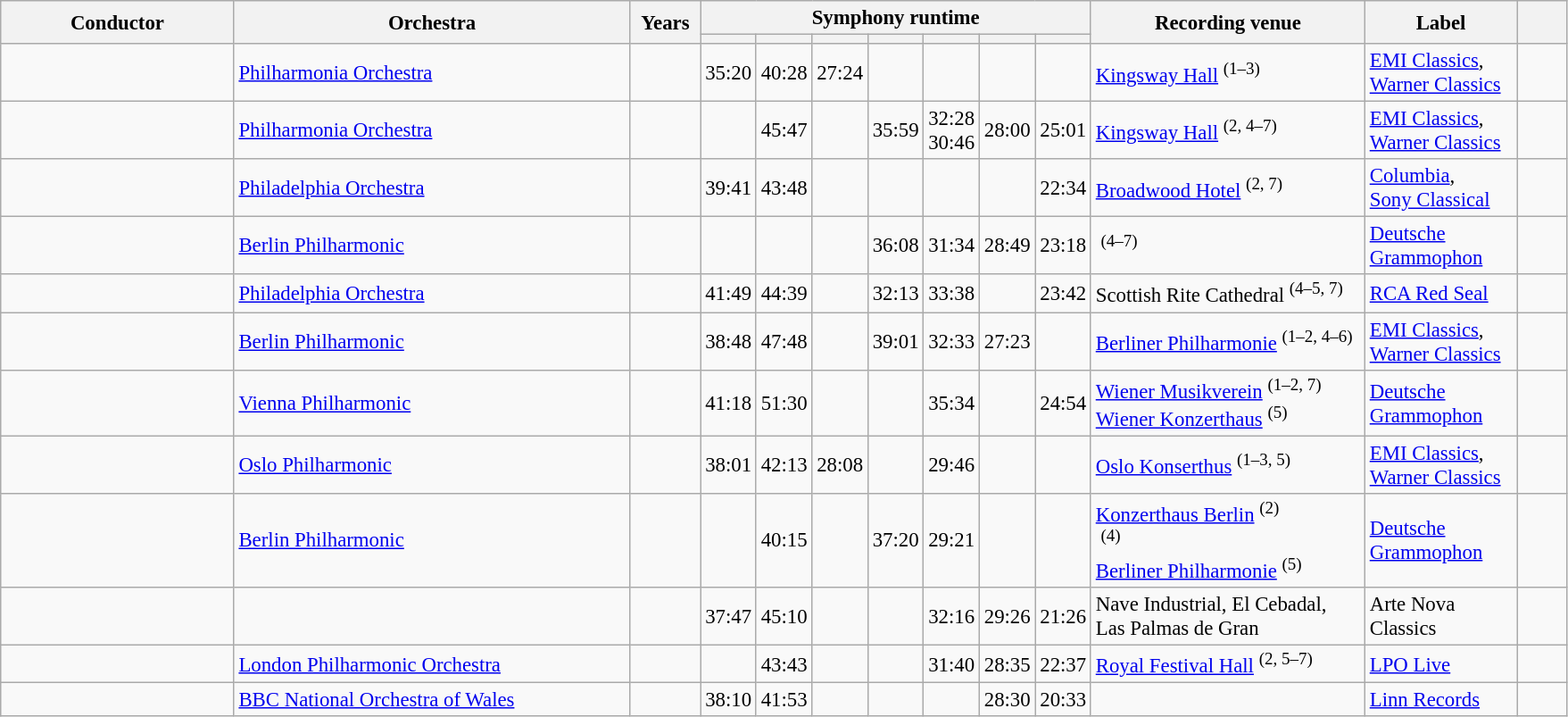<table class="wikitable sortable" style="margin-right: 0; font-size: 95%">
<tr>
<th scope="col"  style="width:11em"; rowspan=2>Conductor</th>
<th scope="col"  style="width:19em"; rowspan=2>Orchestra</th>
<th scope="col"  style="width:3em"; rowspan=2>Years</th>
<th scope="col"  style="width:7em"; colspan=7>Symphony runtime</th>
<th scope="col"  style="width:13em"; rowspan=2>Recording venue</th>
<th scope="col"  style="width:7em"; rowspan=2>Label</th>
<th scope="col"  style="width:2em"; rowspan=2 class="unsortable"></th>
</tr>
<tr>
<th scope="col"><a href='#'></a></th>
<th scope="col"><a href='#'></a></th>
<th scope="col"><a href='#'></a></th>
<th scope="col"><a href='#'></a></th>
<th scope="col"><a href='#'></a></th>
<th scope="col"><a href='#'></a></th>
<th scope="col"><a href='#'></a></th>
</tr>
<tr>
<td></td>
<td><a href='#'>Philharmonia Orchestra</a></td>
<td></td>
<td>35:20</td>
<td>40:28</td>
<td>27:24</td>
<td></td>
<td></td>
<td></td>
<td></td>
<td><a href='#'>Kingsway Hall</a> <sup>(1–3)</sup></td>
<td><a href='#'>EMI Classics</a>,<br> <a href='#'>Warner Classics</a></td>
<td style="text-align: center;"></td>
</tr>
<tr>
<td></td>
<td><a href='#'>Philharmonia Orchestra</a></td>
<td></td>
<td></td>
<td>45:47</td>
<td></td>
<td>35:59</td>
<td>32:28<br>30:46</td>
<td>28:00</td>
<td>25:01</td>
<td><a href='#'>Kingsway Hall</a> <sup>(2, 4–7)</sup></td>
<td><a href='#'>EMI Classics</a>,<br><a href='#'>Warner Classics</a></td>
<td style="text-align: center;"></td>
</tr>
<tr>
<td></td>
<td><a href='#'>Philadelphia Orchestra</a></td>
<td></td>
<td>39:41</td>
<td>43:48</td>
<td></td>
<td></td>
<td></td>
<td></td>
<td>22:34</td>
<td><a href='#'>Broadwood Hotel</a> <sup>(2, 7)</sup></td>
<td><a href='#'>Columbia</a>,<br><a href='#'>Sony Classical</a></td>
<td style="text-align: center;"></td>
</tr>
<tr>
<td></td>
<td><a href='#'>Berlin Philharmonic</a></td>
<td></td>
<td></td>
<td></td>
<td></td>
<td>36:08</td>
<td>31:34</td>
<td>28:49</td>
<td>23:18</td>
<td> <sup>(4–7)</sup></td>
<td><a href='#'>Deutsche Grammophon</a></td>
<td style="text-align: center;"></td>
</tr>
<tr>
<td></td>
<td><a href='#'>Philadelphia Orchestra</a></td>
<td></td>
<td>41:49</td>
<td>44:39</td>
<td></td>
<td>32:13</td>
<td>33:38</td>
<td></td>
<td>23:42</td>
<td>Scottish Rite Cathedral <sup>(4–5, 7)</sup></td>
<td><a href='#'>RCA Red Seal</a></td>
<td style="text-align: center;"></td>
</tr>
<tr>
<td></td>
<td><a href='#'>Berlin Philharmonic</a></td>
<td></td>
<td>38:48</td>
<td>47:48</td>
<td></td>
<td>39:01</td>
<td>32:33</td>
<td>27:23</td>
<td></td>
<td><a href='#'>Berliner Philharmonie</a> <sup>(1–2, 4–6)</sup></td>
<td><a href='#'>EMI Classics</a>,<br><a href='#'>Warner Classics</a></td>
<td style="text-align: center;"></td>
</tr>
<tr>
<td></td>
<td><a href='#'>Vienna Philharmonic</a></td>
<td></td>
<td>41:18</td>
<td>51:30</td>
<td></td>
<td></td>
<td>35:34</td>
<td></td>
<td>24:54</td>
<td><a href='#'>Wiener Musikverein</a> <sup>(1–2, 7)</sup><br><a href='#'>Wiener Konzerthaus</a> <sup>(5)</sup></td>
<td><a href='#'>Deutsche Grammophon</a></td>
<td style="text-align: center;"></td>
</tr>
<tr>
<td></td>
<td><a href='#'>Oslo Philharmonic</a></td>
<td></td>
<td>38:01</td>
<td>42:13</td>
<td>28:08</td>
<td></td>
<td>29:46</td>
<td></td>
<td></td>
<td><a href='#'>Oslo Konserthus</a> <sup>(1–3, 5)</sup></td>
<td><a href='#'>EMI Classics</a>,<br><a href='#'>Warner Classics</a></td>
<td style="text-align: center;"></td>
</tr>
<tr>
<td></td>
<td><a href='#'>Berlin Philharmonic</a></td>
<td></td>
<td></td>
<td>40:15</td>
<td></td>
<td>37:20</td>
<td>29:21</td>
<td></td>
<td></td>
<td><a href='#'>Konzerthaus Berlin</a> <sup>(2)</sup><br> <sup>(4)</sup><br><a href='#'>Berliner Philharmonie</a> <sup>(5)</sup></td>
<td><a href='#'>Deutsche Grammophon</a></td>
<td style="text-align: center;"></td>
</tr>
<tr>
<td></td>
<td></td>
<td></td>
<td>37:47</td>
<td>45:10</td>
<td></td>
<td></td>
<td>32:16</td>
<td>29:26</td>
<td>21:26</td>
<td>Nave Industrial, El Cebadal, Las Palmas de Gran </td>
<td>Arte Nova Classics</td>
<td style="text-align: center;"></td>
</tr>
<tr>
<td></td>
<td><a href='#'>London Philharmonic Orchestra</a></td>
<td></td>
<td></td>
<td>43:43</td>
<td></td>
<td></td>
<td>31:40</td>
<td>28:35</td>
<td>22:37</td>
<td><a href='#'>Royal Festival Hall</a> <sup>(2, 5–7)</sup></td>
<td><a href='#'>LPO Live</a></td>
<td style="text-align: center;"></td>
</tr>
<tr>
<td></td>
<td><a href='#'>BBC National Orchestra of Wales</a></td>
<td></td>
<td>38:10</td>
<td>41:53</td>
<td></td>
<td></td>
<td></td>
<td>28:30</td>
<td>20:33</td>
<td></td>
<td><a href='#'>Linn Records</a></td>
<td style="text-align: center;"></td>
</tr>
</table>
